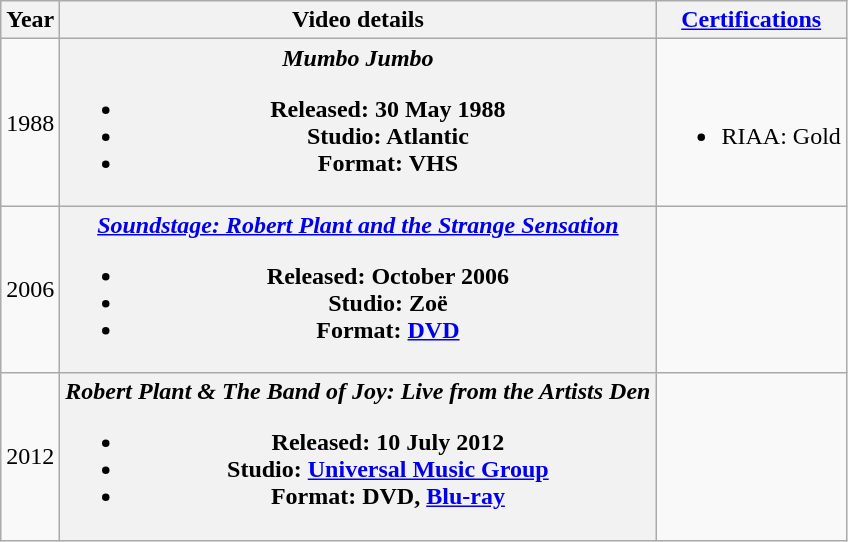<table class="wikitable plainrowheaders" style="text-align:center">
<tr>
<th scope="col">Year</th>
<th scope="col">Video details</th>
<th scope="col"><a href='#'>Certifications</a></th>
</tr>
<tr>
<td>1988</td>
<th scope="row"><em>Mumbo Jumbo</em><br><ul><li>Released: 30 May 1988</li><li>Studio: Atlantic</li><li>Format: VHS</li></ul></th>
<td><br><ul><li>RIAA: Gold</li></ul></td>
</tr>
<tr>
<td>2006</td>
<th scope="row"><em><a href='#'>Soundstage: Robert Plant and the Strange Sensation</a></em><br><ul><li>Released: October 2006</li><li>Studio: Zoë</li><li>Format: <a href='#'>DVD</a></li></ul></th>
<td></td>
</tr>
<tr>
<td>2012</td>
<th scope="row"><em>Robert Plant & The Band of Joy: Live from the Artists Den</em><br><ul><li>Released: 10 July 2012</li><li>Studio: <a href='#'>Universal Music Group</a></li><li>Format: DVD, <a href='#'>Blu-ray</a></li></ul></th>
<td></td>
</tr>
</table>
